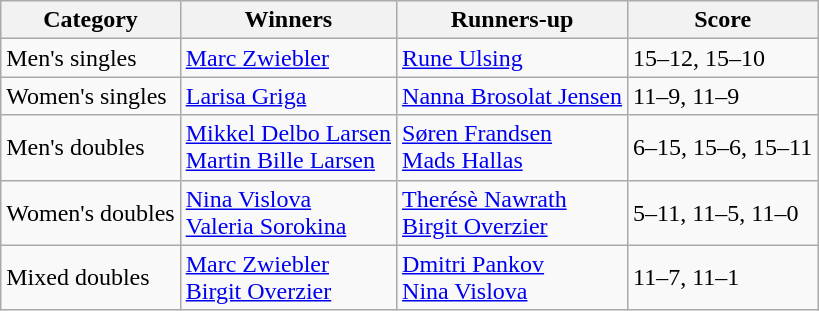<table class=wikitable style="margin:left">
<tr>
<th>Category</th>
<th>Winners</th>
<th>Runners-up</th>
<th>Score</th>
</tr>
<tr>
<td>Men's singles</td>
<td> <a href='#'>Marc Zwiebler</a></td>
<td> <a href='#'>Rune Ulsing</a></td>
<td>15–12, 15–10</td>
</tr>
<tr>
<td>Women's singles</td>
<td> <a href='#'>Larisa Griga</a></td>
<td> <a href='#'>Nanna Brosolat Jensen</a></td>
<td>11–9, 11–9</td>
</tr>
<tr>
<td>Men's doubles</td>
<td> <a href='#'>Mikkel Delbo Larsen</a><br> <a href='#'>Martin Bille Larsen</a></td>
<td> <a href='#'>Søren Frandsen</a><br> <a href='#'>Mads Hallas</a></td>
<td>6–15, 15–6, 15–11</td>
</tr>
<tr>
<td>Women's doubles</td>
<td> <a href='#'>Nina Vislova</a><br> <a href='#'>Valeria Sorokina</a></td>
<td> <a href='#'>Therésè Nawrath</a><br> <a href='#'>Birgit Overzier</a></td>
<td>5–11, 11–5, 11–0</td>
</tr>
<tr>
<td>Mixed doubles</td>
<td> <a href='#'>Marc Zwiebler</a><br> <a href='#'>Birgit Overzier</a></td>
<td> <a href='#'>Dmitri Pankov</a><br> <a href='#'>Nina Vislova</a></td>
<td>11–7, 11–1</td>
</tr>
</table>
